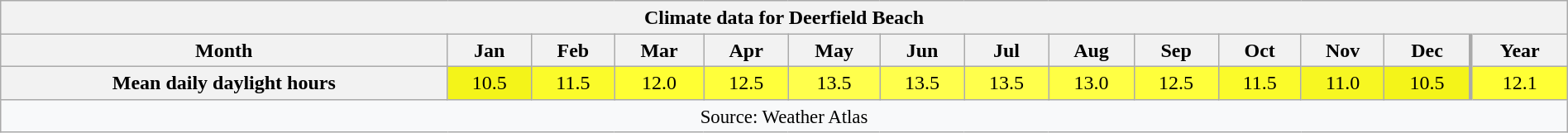<table style="width:100%;text-align:center;line-height:1.2em;margin-left:auto;margin-right:auto" class="wikitable mw-collapsible">
<tr>
<th Colspan=14>Climate data for Deerfield Beach</th>
</tr>
<tr>
<th>Month</th>
<th>Jan</th>
<th>Feb</th>
<th>Mar</th>
<th>Apr</th>
<th>May</th>
<th>Jun</th>
<th>Jul</th>
<th>Aug</th>
<th>Sep</th>
<th>Oct</th>
<th>Nov</th>
<th>Dec</th>
<th style="border-left-width:medium">Year</th>
</tr>
<tr>
<th>Mean daily daylight hours</th>
<td style="background:#F4F419;color:#000000;">10.5</td>
<td style="background:#FBFB2A;color:#000000;">11.5</td>
<td style="background:#FFFF33;color:#000000;">12.0</td>
<td style="background:#FFFF3B;color:#000000;">12.5</td>
<td style="background:#FFFF4C;color:#000000;">13.5</td>
<td style="background:#FFFF4C;color:#000000;">13.5</td>
<td style="background:#FFFF4C;color:#000000;">13.5</td>
<td style="background:#FFFF44;color:#000000;">13.0</td>
<td style="background:#FFFF3B;color:#000000;">12.5</td>
<td style="background:#FBFB2A;color:#000000;">11.5</td>
<td style="background:#F7F722;color:#000000;">11.0</td>
<td style="background:#F4F419;color:#000000;">10.5</td>
<td style="background:#FFFF35;color:#000000;border-left-width:medium">12.1</td>
</tr>
<tr>
<th Colspan=14 style="background:#f8f9fa;font-weight:normal;font-size:95%;">Source: Weather Atlas</th>
</tr>
</table>
